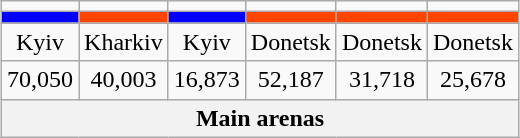<table class="wikitable" style="margin:1em auto; text-align:center">
<tr>
<td></td>
<td></td>
<td></td>
<td></td>
<td></td>
<td></td>
</tr>
<tr>
<th style="background:blue"><a href='#'></a></th>
<th style="background:orangered"><a href='#'></a></th>
<th style="background:blue"><a href='#'></a></th>
<th style="background:orangered"><a href='#'></a></th>
<th style="background:orangered"><a href='#'></a></th>
<th style="background:orangered"><a href='#'></a></th>
</tr>
<tr>
<td>Kyiv</td>
<td>Kharkiv</td>
<td>Kyiv</td>
<td>Donetsk</td>
<td>Donetsk</td>
<td>Donetsk</td>
</tr>
<tr>
<td>70,050</td>
<td>40,003</td>
<td>16,873</td>
<td>52,187</td>
<td>31,718</td>
<td>25,678</td>
</tr>
<tr>
<th colspan=6>Main arenas<br></th>
</tr>
</table>
